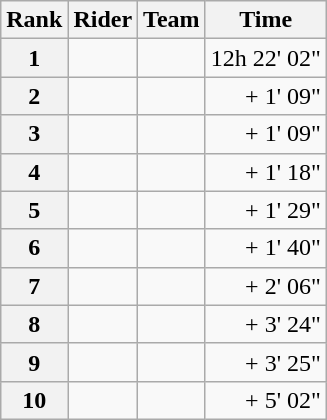<table class="wikitable" margin-bottom:0;">
<tr>
<th scope="col">Rank</th>
<th scope="col">Rider</th>
<th scope="col">Team</th>
<th scope="col">Time</th>
</tr>
<tr>
<th scope="row">1</th>
<td> </td>
<td></td>
<td align="right">12h 22' 02"</td>
</tr>
<tr>
<th scope="row">2</th>
<td></td>
<td></td>
<td align="right">+ 1' 09"</td>
</tr>
<tr>
<th scope="row">3</th>
<td></td>
<td></td>
<td align="right">+ 1' 09"</td>
</tr>
<tr>
<th scope="row">4</th>
<td></td>
<td></td>
<td align="right">+ 1' 18"</td>
</tr>
<tr>
<th scope="row">5</th>
<td></td>
<td></td>
<td align="right">+ 1' 29"</td>
</tr>
<tr>
<th scope="row">6</th>
<td></td>
<td></td>
<td align="right">+ 1' 40"</td>
</tr>
<tr>
<th scope="row">7</th>
<td></td>
<td></td>
<td align="right">+ 2' 06"</td>
</tr>
<tr>
<th scope="row">8</th>
<td></td>
<td></td>
<td align="right">+ 3' 24"</td>
</tr>
<tr>
<th scope="row">9</th>
<td></td>
<td></td>
<td align="right">+ 3' 25"</td>
</tr>
<tr>
<th scope="row">10</th>
<td></td>
<td></td>
<td align="right">+ 5' 02"</td>
</tr>
</table>
